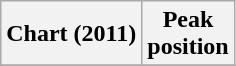<table class="wikitable sortable plainrowheaders" style="text-align:center">
<tr>
<th>Chart (2011)</th>
<th>Peak<br>position</th>
</tr>
<tr>
</tr>
</table>
